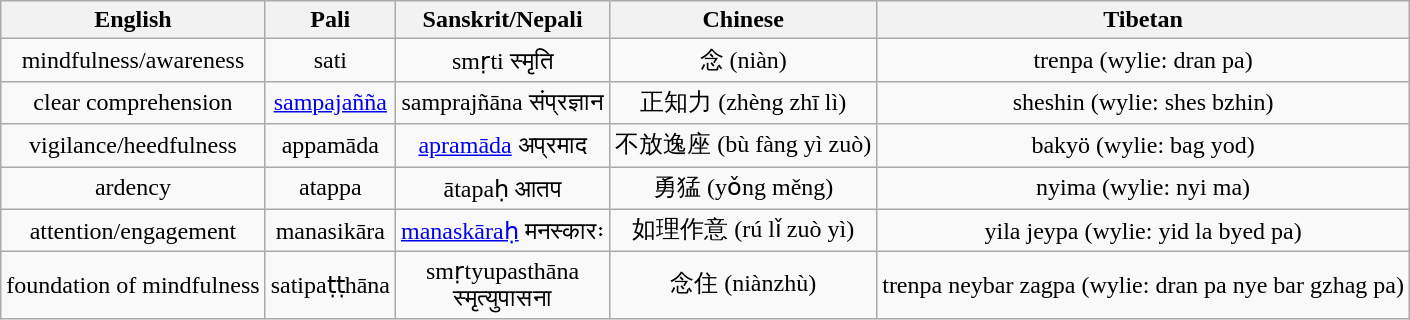<table class="wikitable" style="text-align: center;">
<tr>
<th>English</th>
<th>Pali</th>
<th>Sanskrit/Nepali</th>
<th>Chinese</th>
<th>Tibetan</th>
</tr>
<tr>
<td>mindfulness/awareness</td>
<td>sati</td>
<td>smṛti स्मृति</td>
<td>念 (niàn)</td>
<td>trenpa (wylie: dran pa)</td>
</tr>
<tr>
<td>clear comprehension</td>
<td><a href='#'>sampajañña</a></td>
<td>samprajñāna संप्रज्ञान</td>
<td>正知力 (zhèng zhī lì)</td>
<td>sheshin (wylie: shes bzhin)</td>
</tr>
<tr>
<td>vigilance/heedfulness</td>
<td>appamāda</td>
<td><a href='#'>apramāda</a>  अप्रमाद</td>
<td>不放逸座 (bù fàng yì zuò)</td>
<td>bakyö (wylie: bag yod)</td>
</tr>
<tr>
<td>ardency</td>
<td>atappa</td>
<td>ātapaḥ आतप</td>
<td>勇猛 (yǒng měng)</td>
<td>nyima (wylie: nyi ma)</td>
</tr>
<tr>
<td>attention/engagement</td>
<td>manasikāra</td>
<td><a href='#'>manaskāraḥ</a> मनस्कारः</td>
<td>如理作意 (rú lǐ zuò yì)</td>
<td>yila jeypa (wylie: yid la byed pa)</td>
</tr>
<tr>
<td>foundation of mindfulness</td>
<td>satipaṭṭhāna</td>
<td>smṛtyupasthāna<br>स्मृत्युपासना</td>
<td>念住 (niànzhù)</td>
<td>trenpa neybar zagpa (wylie: dran pa nye bar gzhag pa)</td>
</tr>
</table>
